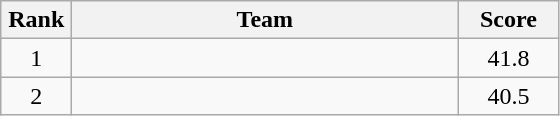<table class=wikitable style="text-align:center">
<tr>
<th width=40>Rank</th>
<th width=250>Team</th>
<th width=60>Score</th>
</tr>
<tr>
<td>1</td>
<td align=left></td>
<td>41.8</td>
</tr>
<tr>
<td>2</td>
<td align=left></td>
<td>40.5</td>
</tr>
</table>
